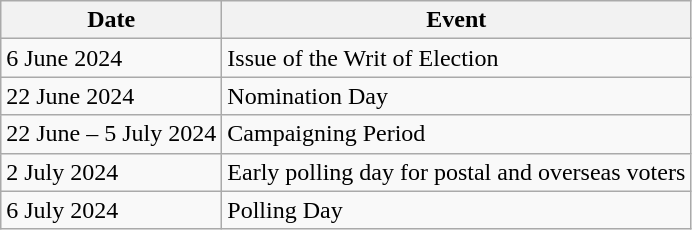<table class="wikitable">
<tr>
<th>Date</th>
<th>Event</th>
</tr>
<tr>
<td>6 June 2024</td>
<td>Issue of the Writ of Election</td>
</tr>
<tr>
<td>22 June 2024</td>
<td>Nomination Day</td>
</tr>
<tr>
<td>22 June – 5 July 2024</td>
<td>Campaigning Period</td>
</tr>
<tr>
<td>2 July 2024</td>
<td>Early polling day for postal and overseas voters</td>
</tr>
<tr>
<td>6 July 2024</td>
<td>Polling Day</td>
</tr>
</table>
